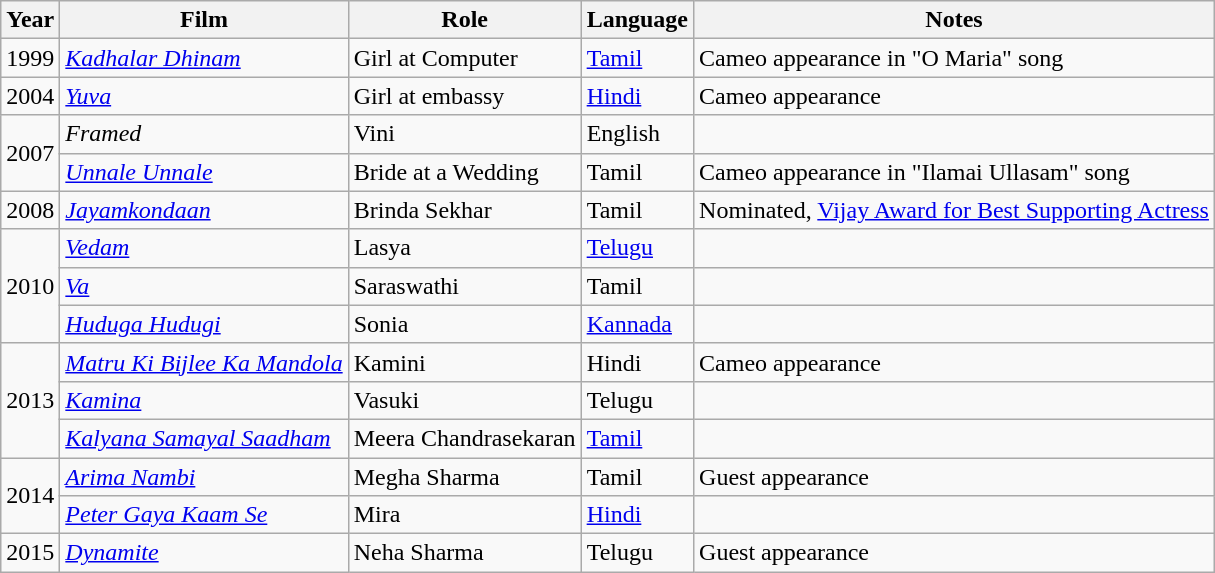<table class="wikitable">
<tr>
<th>Year</th>
<th>Film</th>
<th>Role</th>
<th>Language</th>
<th>Notes</th>
</tr>
<tr>
<td>1999</td>
<td><em><a href='#'>Kadhalar Dhinam</a></em></td>
<td>Girl at Computer</td>
<td><a href='#'>Tamil</a></td>
<td>Cameo appearance in "O Maria" song</td>
</tr>
<tr>
<td>2004</td>
<td><em><a href='#'>Yuva</a></em></td>
<td>Girl at embassy</td>
<td><a href='#'>Hindi</a></td>
<td>Cameo appearance</td>
</tr>
<tr>
<td rowspan="2">2007</td>
<td><em>Framed</em></td>
<td>Vini</td>
<td>English</td>
<td></td>
</tr>
<tr>
<td><em><a href='#'>Unnale Unnale</a></em></td>
<td>Bride at a Wedding</td>
<td>Tamil</td>
<td>Cameo appearance in "Ilamai Ullasam" song</td>
</tr>
<tr>
<td>2008</td>
<td><em><a href='#'>Jayamkondaan</a></em></td>
<td>Brinda Sekhar</td>
<td>Tamil</td>
<td>Nominated, <a href='#'>Vijay Award for Best Supporting Actress</a></td>
</tr>
<tr>
<td rowspan="3">2010</td>
<td><em><a href='#'>Vedam</a></em></td>
<td>Lasya</td>
<td><a href='#'>Telugu</a></td>
<td></td>
</tr>
<tr>
<td><em><a href='#'>Va</a></em></td>
<td>Saraswathi</td>
<td>Tamil</td>
<td></td>
</tr>
<tr>
<td><em><a href='#'>Huduga Hudugi</a></em></td>
<td>Sonia</td>
<td><a href='#'>Kannada</a></td>
<td></td>
</tr>
<tr>
<td rowspan="3">2013</td>
<td><em><a href='#'>Matru Ki Bijlee Ka Mandola</a></em></td>
<td>Kamini</td>
<td>Hindi</td>
<td>Cameo appearance</td>
</tr>
<tr>
<td><em><a href='#'>Kamina</a></em></td>
<td>Vasuki</td>
<td>Telugu</td>
<td></td>
</tr>
<tr>
<td><em><a href='#'>Kalyana Samayal Saadham</a></em></td>
<td>Meera Chandrasekaran</td>
<td><a href='#'>Tamil</a></td>
<td></td>
</tr>
<tr>
<td rowspan="2">2014</td>
<td><em><a href='#'>Arima Nambi</a></em></td>
<td>Megha Sharma</td>
<td>Tamil</td>
<td>Guest appearance</td>
</tr>
<tr>
<td><em><a href='#'>Peter Gaya Kaam Se</a></em></td>
<td>Mira</td>
<td><a href='#'>Hindi</a></td>
<td></td>
</tr>
<tr>
<td>2015</td>
<td><em><a href='#'>Dynamite</a></em></td>
<td>Neha Sharma</td>
<td>Telugu</td>
<td>Guest appearance</td>
</tr>
</table>
